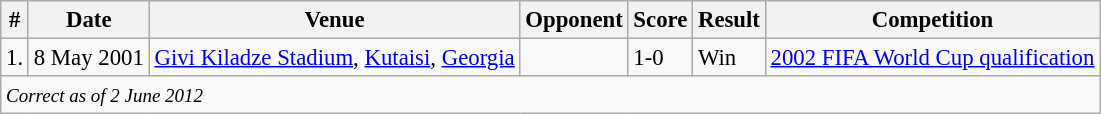<table class="wikitable" style="font-size:95%;">
<tr>
<th>#</th>
<th>Date</th>
<th>Venue</th>
<th>Opponent</th>
<th>Score</th>
<th>Result</th>
<th>Competition</th>
</tr>
<tr>
<td>1.</td>
<td>8 May 2001</td>
<td><a href='#'>Givi Kiladze Stadium</a>, <a href='#'>Kutaisi</a>, <a href='#'>Georgia</a></td>
<td></td>
<td>1-0</td>
<td>Win</td>
<td><a href='#'>2002 FIFA World Cup qualification</a></td>
</tr>
<tr>
<td colspan="12"><small><em>Correct as of 2 June 2012</em></small></td>
</tr>
</table>
